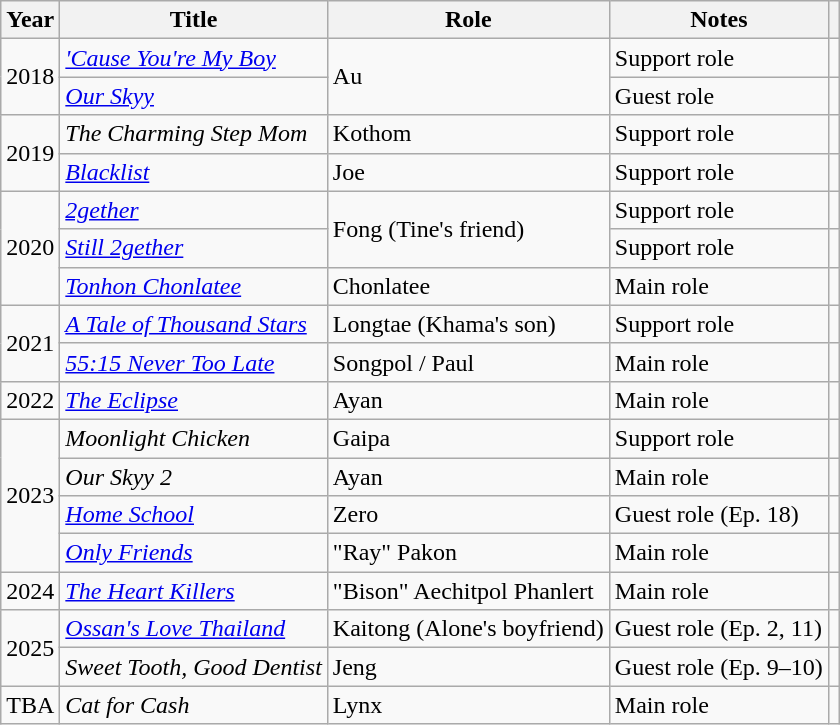<table class="wikitable">
<tr>
<th>Year</th>
<th>Title</th>
<th>Role</th>
<th>Notes</th>
<th></th>
</tr>
<tr>
<td rowspan="2">2018</td>
<td><em><a href='#'>'Cause You're My Boy</a></em></td>
<td rowspan="2">Au</td>
<td>Support role</td>
<td></td>
</tr>
<tr>
<td><em><a href='#'>Our Skyy</a></em></td>
<td>Guest role</td>
<td></td>
</tr>
<tr>
<td rowspan="2">2019</td>
<td><em>The Charming Step Mom</em></td>
<td>Kothom</td>
<td>Support role</td>
<td></td>
</tr>
<tr>
<td><em><a href='#'>Blacklist</a></em></td>
<td>Joe</td>
<td>Support role</td>
<td></td>
</tr>
<tr>
<td rowspan="3">2020</td>
<td><em><a href='#'>2gether</a></em></td>
<td rowspan="2">Fong (Tine's friend)</td>
<td>Support role</td>
<td></td>
</tr>
<tr>
<td><em><a href='#'>Still 2gether</a></em></td>
<td>Support role</td>
<td></td>
</tr>
<tr>
<td><em><a href='#'>Tonhon Chonlatee</a></em></td>
<td>Chonlatee</td>
<td>Main role</td>
<td></td>
</tr>
<tr>
<td rowspan="2">2021</td>
<td><em><a href='#'>A Tale of Thousand Stars</a></em></td>
<td>Longtae (Khama's son)</td>
<td>Support role</td>
<td></td>
</tr>
<tr>
<td><em><a href='#'>55:15 Never Too Late</a></em></td>
<td>Songpol / Paul</td>
<td>Main role</td>
<td></td>
</tr>
<tr>
<td>2022</td>
<td><em><a href='#'>The Eclipse</a></em></td>
<td>Ayan</td>
<td>Main role</td>
<td></td>
</tr>
<tr>
<td rowspan="4">2023</td>
<td><em>Moonlight Chicken</em></td>
<td>Gaipa</td>
<td>Support role</td>
<td></td>
</tr>
<tr>
<td><em>Our Skyy 2</em></td>
<td>Ayan</td>
<td>Main role</td>
<td></td>
</tr>
<tr>
<td><em><a href='#'>Home School</a></em></td>
<td>Zero</td>
<td>Guest role (Ep. 18)</td>
<td></td>
</tr>
<tr>
<td><em><a href='#'>Only Friends</a></em></td>
<td>"Ray" Pakon</td>
<td>Main role</td>
<td></td>
</tr>
<tr>
<td>2024</td>
<td><em><a href='#'>The Heart Killers</a></em></td>
<td>"Bison" Aechitpol Phanlert</td>
<td>Main role</td>
<td></td>
</tr>
<tr>
<td rowspan="2">2025</td>
<td><em><a href='#'>Ossan's Love Thailand</a></em></td>
<td>Kaitong (Alone's boyfriend)</td>
<td>Guest role (Ep. 2, 11)</td>
<td></td>
</tr>
<tr>
<td><em>Sweet Tooth, Good Dentist</em></td>
<td>Jeng</td>
<td>Guest role (Ep. 9–10)</td>
<td></td>
</tr>
<tr>
<td>TBA</td>
<td><em>Cat for Cash</em></td>
<td>Lynx</td>
<td>Main role</td>
<td></td>
</tr>
</table>
